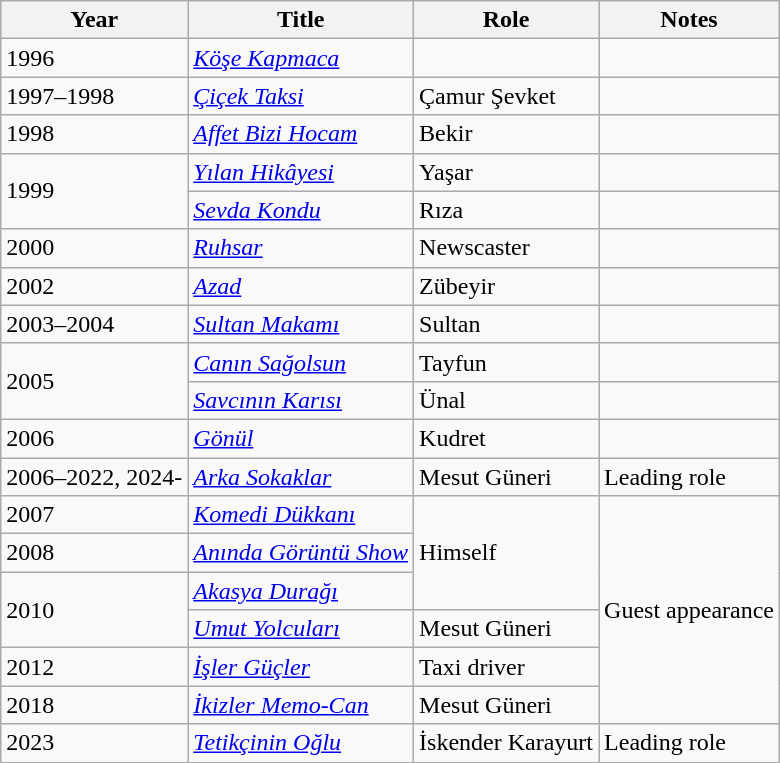<table class="wikitable">
<tr>
<th>Year</th>
<th>Title</th>
<th>Role</th>
<th>Notes</th>
</tr>
<tr>
<td>1996</td>
<td><a href='#'><em>Köşe Kapmaca</em></a></td>
<td></td>
<td></td>
</tr>
<tr>
<td>1997–1998</td>
<td><em><a href='#'>Çiçek Taksi</a></em></td>
<td>Çamur Şevket</td>
<td></td>
</tr>
<tr>
<td>1998</td>
<td><em><a href='#'>Affet Bizi Hocam</a></em></td>
<td>Bekir</td>
<td></td>
</tr>
<tr>
<td rowspan="2">1999</td>
<td><em><a href='#'>Yılan Hikâyesi</a></em></td>
<td>Yaşar</td>
<td></td>
</tr>
<tr>
<td><em><a href='#'>Sevda Kondu</a></em></td>
<td>Rıza</td>
<td></td>
</tr>
<tr>
<td>2000</td>
<td><em><a href='#'>Ruhsar</a></em></td>
<td>Newscaster</td>
<td></td>
</tr>
<tr>
<td>2002</td>
<td><a href='#'><em>Azad</em></a></td>
<td>Zübeyir</td>
<td></td>
</tr>
<tr>
<td>2003–2004</td>
<td><em><a href='#'>Sultan Makamı</a></em></td>
<td>Sultan</td>
<td></td>
</tr>
<tr>
<td rowspan="2">2005</td>
<td><a href='#'><em>Canın Sağolsun</em></a></td>
<td>Tayfun</td>
<td></td>
</tr>
<tr>
<td><em><a href='#'>Savcının Karısı</a></em></td>
<td>Ünal</td>
<td></td>
</tr>
<tr>
<td>2006</td>
<td><a href='#'><em>Gönül</em></a></td>
<td>Kudret</td>
<td></td>
</tr>
<tr>
<td>2006–2022, 2024-</td>
<td><em><a href='#'>Arka Sokaklar</a></em></td>
<td>Mesut Güneri</td>
<td>Leading role</td>
</tr>
<tr>
<td>2007</td>
<td><em><a href='#'>Komedi Dükkanı</a></em></td>
<td rowspan="3">Himself</td>
<td rowspan="6">Guest appearance</td>
</tr>
<tr>
<td>2008</td>
<td><em><a href='#'>Anında Görüntü Show</a></em></td>
</tr>
<tr>
<td rowspan="2">2010</td>
<td><em><a href='#'>Akasya Durağı</a></em></td>
</tr>
<tr>
<td><em><a href='#'>Umut Yolcuları</a></em></td>
<td>Mesut Güneri</td>
</tr>
<tr>
<td>2012</td>
<td><em><a href='#'>İşler Güçler</a></em></td>
<td>Taxi driver</td>
</tr>
<tr>
<td>2018</td>
<td><em><a href='#'>İkizler Memo-Can</a></em></td>
<td>Mesut Güneri</td>
</tr>
<tr>
<td>2023</td>
<td><em><a href='#'>Tetikçinin Oğlu</a></em></td>
<td>İskender Karayurt</td>
<td>Leading role</td>
</tr>
</table>
